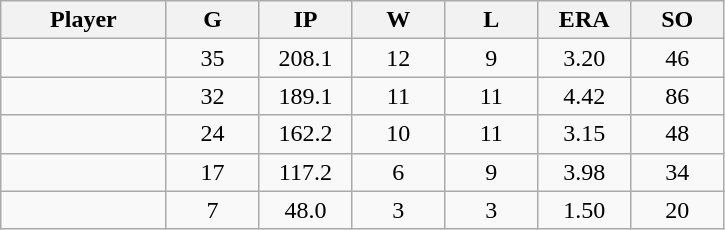<table class="wikitable sortable">
<tr>
<th bgcolor="#DDDDFF" width="16%">Player</th>
<th bgcolor="#DDDDFF" width="9%">G</th>
<th bgcolor="#DDDDFF" width="9%">IP</th>
<th bgcolor="#DDDDFF" width="9%">W</th>
<th bgcolor="#DDDDFF" width="9%">L</th>
<th bgcolor="#DDDDFF" width="9%">ERA</th>
<th bgcolor="#DDDDFF" width="9%">SO</th>
</tr>
<tr align="center">
<td></td>
<td>35</td>
<td>208.1</td>
<td>12</td>
<td>9</td>
<td>3.20</td>
<td>46</td>
</tr>
<tr align="center">
<td></td>
<td>32</td>
<td>189.1</td>
<td>11</td>
<td>11</td>
<td>4.42</td>
<td>86</td>
</tr>
<tr align="center">
<td></td>
<td>24</td>
<td>162.2</td>
<td>10</td>
<td>11</td>
<td>3.15</td>
<td>48</td>
</tr>
<tr align="center">
<td></td>
<td>17</td>
<td>117.2</td>
<td>6</td>
<td>9</td>
<td>3.98</td>
<td>34</td>
</tr>
<tr align="center">
<td></td>
<td>7</td>
<td>48.0</td>
<td>3</td>
<td>3</td>
<td>1.50</td>
<td>20</td>
</tr>
</table>
